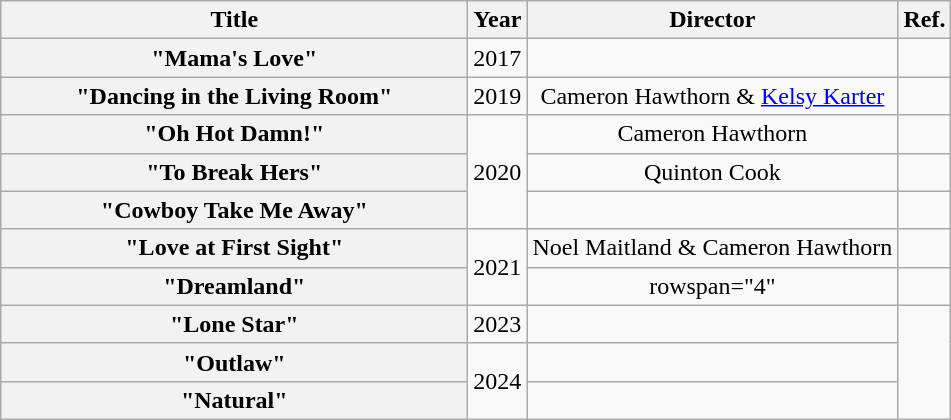<table class="wikitable plainrowheaders" style="text-align:center;">
<tr>
<th scope="col" style="width:19em;">Title</th>
<th scope="col" style="width:1em;">Year</th>
<th>Director</th>
<th>Ref.</th>
</tr>
<tr>
<th scope="row">"Mama's Love"</th>
<td>2017</td>
<td></td>
<td></td>
</tr>
<tr>
<th scope="row">"Dancing in the Living Room"</th>
<td>2019</td>
<td>Cameron Hawthorn & <a href='#'>Kelsy Karter</a></td>
<td></td>
</tr>
<tr>
<th scope="row">"Oh Hot Damn!"</th>
<td rowspan="3">2020</td>
<td>Cameron Hawthorn</td>
<td></td>
</tr>
<tr>
<th scope="row">"To Break Hers"</th>
<td>Quinton Cook</td>
<td></td>
</tr>
<tr>
<th scope="row">"Cowboy Take Me Away"</th>
<td></td>
<td></td>
</tr>
<tr>
<th scope="row">"Love at First Sight"</th>
<td rowspan="2">2021</td>
<td>Noel Maitland & Cameron Hawthorn</td>
<td></td>
</tr>
<tr>
<th scope="row">"Dreamland"</th>
<td>rowspan="4" </td>
<td></td>
</tr>
<tr>
<th scope="row">"Lone Star"</th>
<td>2023</td>
<td></td>
</tr>
<tr>
<th scope="row">"Outlaw"</th>
<td rowspan="2">2024</td>
<td></td>
</tr>
<tr>
<th scope="row">"Natural"</th>
<td></td>
</tr>
</table>
